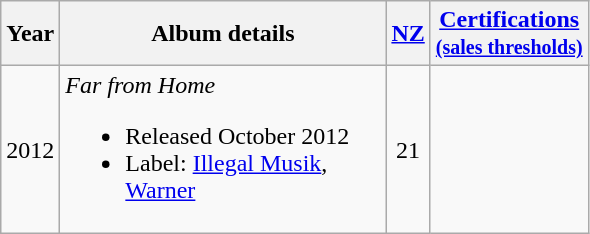<table class="wikitable" style=text-align:center;>
<tr>
<th width="3">Year</th>
<th width="210">Album details</th>
<th><a href='#'>NZ</a><br></th>
<th><a href='#'>Certifications</a><br><small><a href='#'>(sales thresholds)</a></small></th>
</tr>
<tr>
<td>2012</td>
<td align="left"><em>Far from Home</em><br><ul><li>Released October 2012</li><li>Label: <a href='#'>Illegal Musik</a>, <a href='#'>Warner</a></li></ul></td>
<td>21</td>
<td></td>
</tr>
</table>
